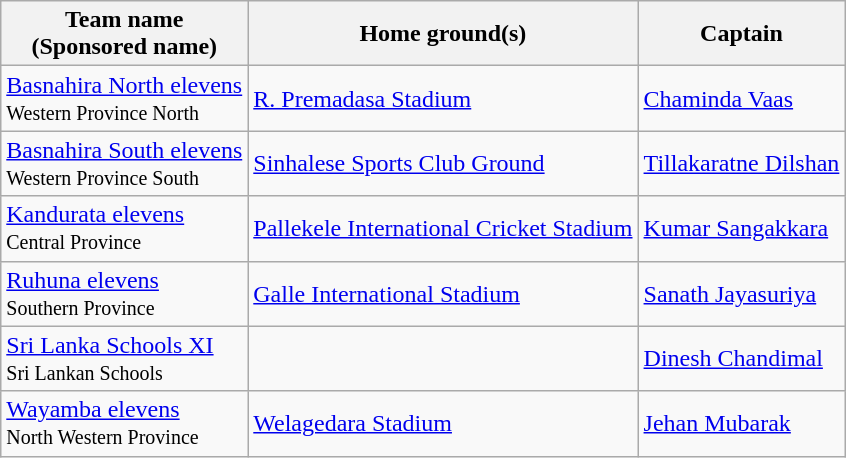<table class="wikitable">
<tr>
<th>Team name<br>(Sponsored name)</th>
<th>Home ground(s)</th>
<th>Captain</th>
</tr>
<tr>
<td><a href='#'>Basnahira North elevens</a><br><small>Western Province North</small></td>
<td><a href='#'>R. Premadasa Stadium</a></td>
<td><a href='#'>Chaminda Vaas</a></td>
</tr>
<tr>
<td><a href='#'>Basnahira South elevens</a><br><small>Western Province South</small></td>
<td><a href='#'>Sinhalese Sports Club Ground</a></td>
<td><a href='#'>Tillakaratne Dilshan</a></td>
</tr>
<tr>
<td><a href='#'>Kandurata elevens</a><br><small>Central Province</small></td>
<td><a href='#'>Pallekele International Cricket Stadium</a></td>
<td><a href='#'>Kumar Sangakkara</a></td>
</tr>
<tr>
<td><a href='#'>Ruhuna elevens</a><br><small>Southern Province</small></td>
<td><a href='#'>Galle International Stadium</a></td>
<td><a href='#'>Sanath Jayasuriya</a></td>
</tr>
<tr>
<td><a href='#'>Sri Lanka Schools XI</a><br><small>Sri Lankan Schools</small></td>
<td></td>
<td><a href='#'>Dinesh Chandimal</a></td>
</tr>
<tr>
<td><a href='#'>Wayamba elevens</a><br><small>North Western Province</small></td>
<td><a href='#'>Welagedara Stadium</a></td>
<td><a href='#'>Jehan Mubarak</a></td>
</tr>
</table>
